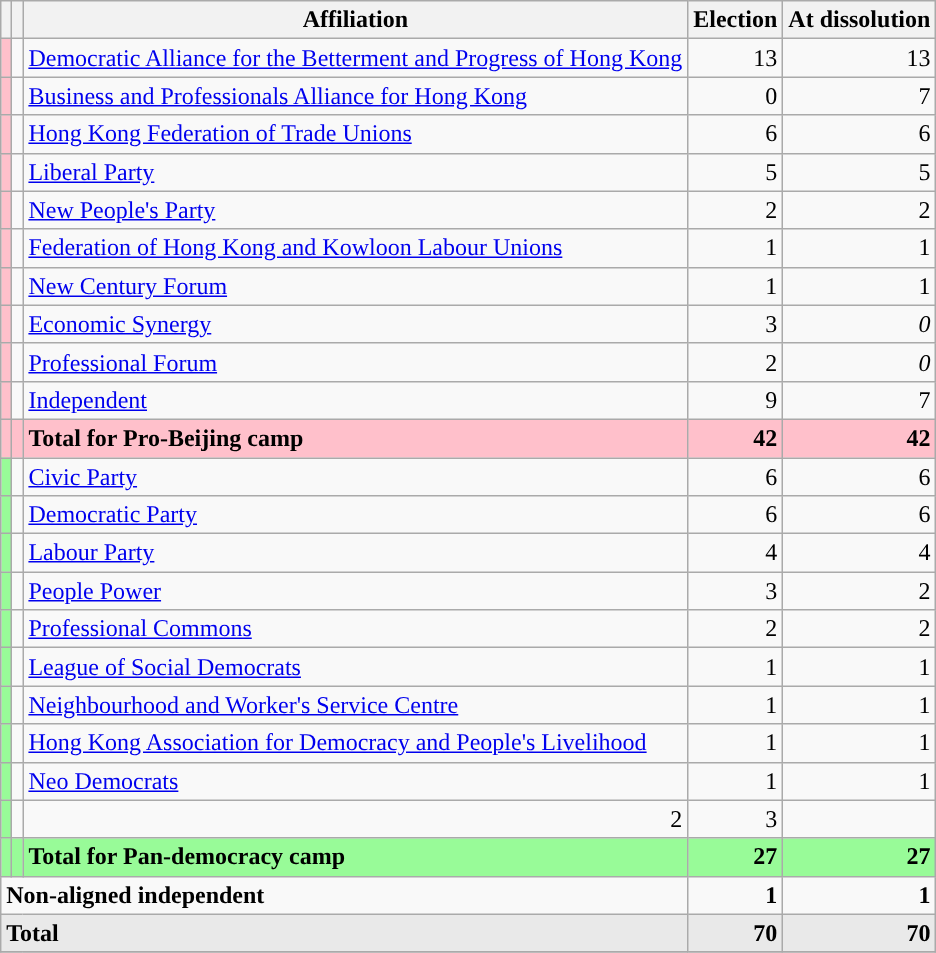<table class="sortable wikitable">
<tr>
<th class="unsortable"></th>
<th class="unsortable"></th>
<th>Affiliation</th>
<th>Election</th>
<th>At dissolution</th>
</tr>
<tr>
<td bgcolor=Pink></td>
<td style="color:inherit;background:"></td>
<td><a href='#'>Democratic Alliance for the Betterment and Progress of Hong Kong</a></td>
<td align="right">13</td>
<td align="right">13</td>
</tr>
<tr>
<td bgcolor=Pink></td>
<td style="color:inherit;background:"></td>
<td><a href='#'>Business and Professionals Alliance for Hong Kong</a></td>
<td align="right">0</td>
<td align="right">7</td>
</tr>
<tr>
<td bgcolor=Pink></td>
<td style="color:inherit;background:"></td>
<td><a href='#'>Hong Kong Federation of Trade Unions</a></td>
<td align="right">6</td>
<td align="right">6</td>
</tr>
<tr>
<td bgcolor=Pink></td>
<td style="color:inherit;background:"></td>
<td><a href='#'>Liberal Party</a></td>
<td align="right">5</td>
<td align="right">5</td>
</tr>
<tr>
<td bgcolor=Pink></td>
<td style="color:inherit;background:"></td>
<td><a href='#'>New People's Party</a></td>
<td align="right">2</td>
<td align="right">2</td>
</tr>
<tr>
<td bgcolor=Pink></td>
<td style="color:inherit;background:"></td>
<td><a href='#'>Federation of Hong Kong and Kowloon Labour Unions</a></td>
<td align="right">1</td>
<td align="right">1</td>
</tr>
<tr>
<td bgcolor=Pink></td>
<td style="color:inherit;background:"></td>
<td><a href='#'>New Century Forum</a></td>
<td align="right">1</td>
<td align="right">1</td>
</tr>
<tr>
<td bgcolor=Pink></td>
<td style="color:inherit;background:"></td>
<td><a href='#'>Economic Synergy</a></td>
<td align="right">3</td>
<td align="right"><em>0</em></td>
</tr>
<tr>
<td bgcolor=Pink></td>
<td style="color:inherit;background:"></td>
<td><a href='#'>Professional Forum</a></td>
<td align="right">2</td>
<td align="right"><em>0</em></td>
</tr>
<tr>
<td bgcolor=Pink></td>
<td style="color:inherit;background:"></td>
<td><a href='#'>Independent</a></td>
<td align="right">9</td>
<td align="right">7</td>
</tr>
<tr>
<td bgcolor=Pink></td>
<td bgcolor=Pink></td>
<td style="background-color:Pink"><strong>Total for Pro-Beijing camp</strong></td>
<td align="right" style="background-color:Pink"><strong>42</strong></td>
<td align="right" style="background-color:Pink"><strong>42</strong></td>
</tr>
<tr>
<td bgcolor=PaleGreen></td>
<td style="color:inherit;background:"></td>
<td><a href='#'>Civic Party</a></td>
<td align="right">6</td>
<td align="right">6</td>
</tr>
<tr>
<td bgcolor=PaleGreen></td>
<td style="color:inherit;background:"></td>
<td><a href='#'>Democratic Party</a></td>
<td align="right">6</td>
<td align="right">6</td>
</tr>
<tr>
<td bgcolor=PaleGreen></td>
<td style="color:inherit;background:"></td>
<td><a href='#'>Labour Party</a></td>
<td align="right">4</td>
<td align="right">4</td>
</tr>
<tr>
<td bgcolor=PaleGreen></td>
<td style="color:inherit;background:"></td>
<td><a href='#'>People Power</a></td>
<td align="right">3</td>
<td align="right">2</td>
</tr>
<tr>
<td bgcolor=PaleGreen></td>
<td style="color:inherit;background:"></td>
<td><a href='#'>Professional Commons</a></td>
<td align="right">2</td>
<td align="right">2</td>
</tr>
<tr>
<td bgcolor=PaleGreen></td>
<td style="color:inherit;background:"></td>
<td><a href='#'>League of Social Democrats</a></td>
<td align="right">1</td>
<td align="right">1</td>
</tr>
<tr>
<td bgcolor=PaleGreen></td>
<td style="color:inherit;background:"></td>
<td><a href='#'>Neighbourhood and Worker's Service Centre</a></td>
<td align="right">1</td>
<td align="right">1</td>
</tr>
<tr>
<td bgcolor=PaleGreen></td>
<td style="color:inherit;background:"></td>
<td><a href='#'>Hong Kong Association for Democracy and People's Livelihood</a></td>
<td align="right">1</td>
<td align="right">1</td>
</tr>
<tr>
<td bgcolor=PaleGreen></td>
<td style="color:inherit;background:"></td>
<td><a href='#'>Neo Democrats</a></td>
<td align="right">1</td>
<td align="right">1</td>
</tr>
<tr>
<td bgcolor=PaleGreen></td>
<td></td>
<td align="right">2</td>
<td align="right">3</td>
</tr>
<tr>
<td bgcolor=PaleGreen></td>
<td bgcolor=PaleGreen></td>
<td style="background-color:PaleGreen"><strong>Total for Pan-democracy camp</strong></td>
<td align="right" style="background-color:PaleGreen"><strong>27</strong></td>
<td align="right" style="background-color:PaleGreen"><strong>27</strong></td>
</tr>
<tr bgcolor=>
<td colspan="3"><strong>Non-aligned independent</strong></td>
<td align="right"><strong>1</strong></td>
<td align="right"><strong>1</strong></td>
</tr>
<tr class="sortbottom">
<td colspan="3" style="background-color:#E9E9E9"><strong>Total</strong></td>
<td align="right" style="background-color:#E9E9E9"><strong>70</strong></td>
<td align="right" style="background-color:#E9E9E9"><strong>70</strong></td>
</tr>
<tr>
</tr>
</table>
